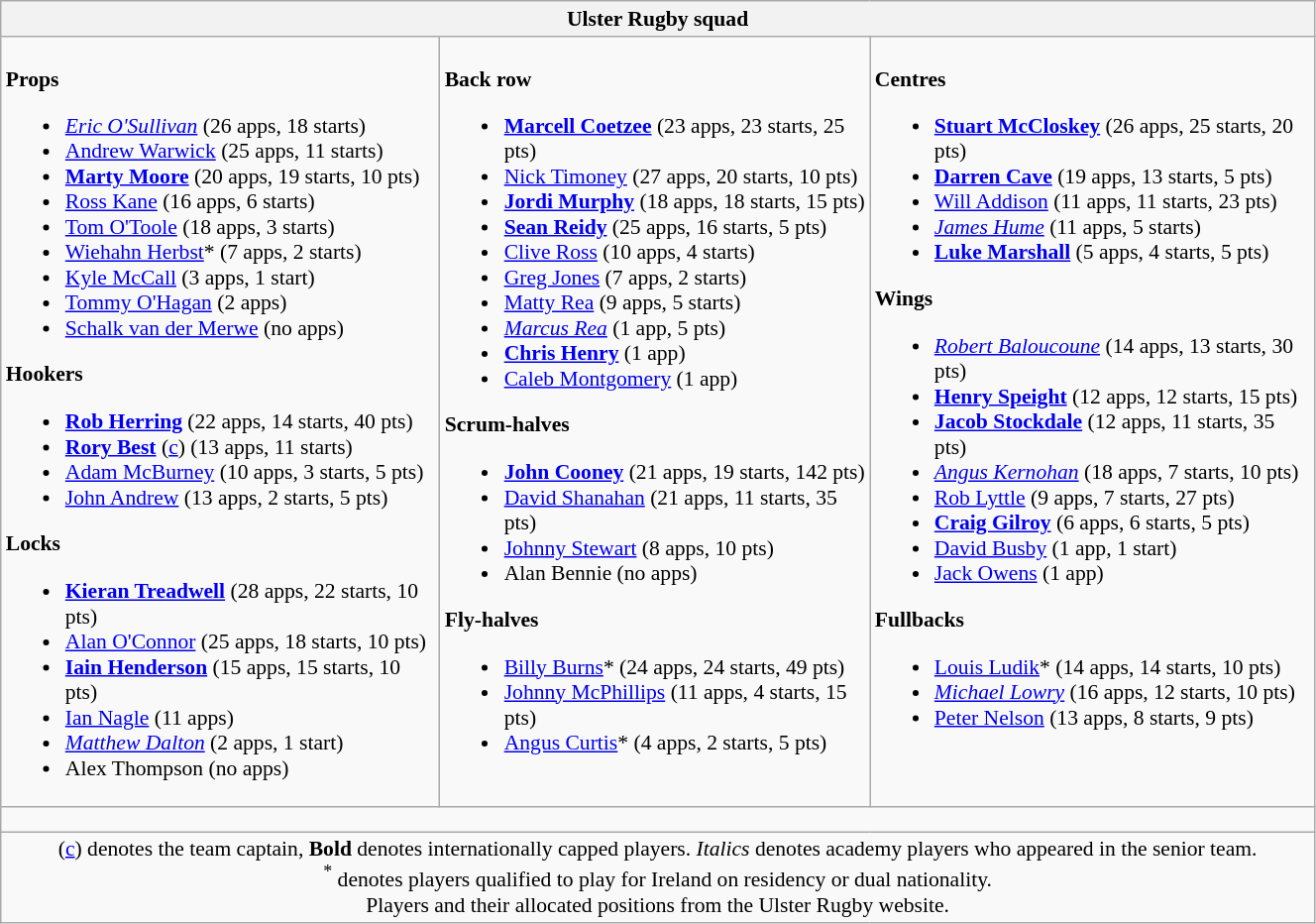<table class="wikitable" style="text-align:left; font-size:90%; width:70%">
<tr>
<th colspan="100%">Ulster Rugby squad</th>
</tr>
<tr valign="top">
<td><br><strong>Props</strong><ul><li> <em><a href='#'>Eric O'Sullivan</a></em> (26 apps, 18 starts)</li><li> <a href='#'>Andrew Warwick</a> (25 apps, 11 starts)</li><li> <strong><a href='#'>Marty Moore</a></strong> (20 apps, 19 starts, 10 pts)</li><li> <a href='#'>Ross Kane</a> (16 apps, 6 starts)</li><li> <a href='#'>Tom O'Toole</a> (18 apps, 3 starts)</li><li> <a href='#'>Wiehahn Herbst</a>* (7 apps, 2 starts)</li><li> <a href='#'>Kyle McCall</a> (3 apps, 1 start)</li><li> <a href='#'>Tommy O'Hagan</a> (2 apps)</li><li> <a href='#'>Schalk van der Merwe</a> (no apps)</li></ul><strong>Hookers</strong><ul><li> <strong><a href='#'>Rob Herring</a></strong> (22 apps, 14 starts, 40 pts)</li><li> <strong><a href='#'>Rory Best</a></strong>  (<a href='#'>c</a>) (13 apps, 11 starts)</li><li> <a href='#'>Adam McBurney</a> (10 apps, 3 starts, 5 pts)</li><li> <a href='#'>John Andrew</a> (13 apps, 2 starts, 5 pts)</li></ul><strong>Locks</strong><ul><li> <strong><a href='#'>Kieran Treadwell</a></strong> (28 apps, 22 starts, 10 pts)</li><li> <a href='#'>Alan O'Connor</a> (25 apps, 18 starts, 10 pts)</li><li> <strong><a href='#'>Iain Henderson</a></strong> (15 apps, 15 starts, 10 pts)</li><li> <a href='#'>Ian Nagle</a> (11 apps)</li><li> <em><a href='#'>Matthew Dalton</a></em> (2 apps, 1 start)</li><li> Alex Thompson (no apps)</li></ul></td>
<td><br><strong>Back row</strong><ul><li> <strong><a href='#'>Marcell Coetzee</a></strong> (23 apps, 23 starts, 25 pts)</li><li> <a href='#'>Nick Timoney</a> (27 apps, 20 starts, 10 pts)</li><li> <strong><a href='#'>Jordi Murphy</a></strong> (18 apps, 18 starts, 15 pts)</li><li> <strong><a href='#'>Sean Reidy</a></strong> (25 apps, 16 starts, 5 pts)</li><li> <a href='#'>Clive Ross</a> (10 apps, 4 starts)</li><li> <a href='#'>Greg Jones</a> (7 apps, 2 starts)</li><li> <a href='#'>Matty Rea</a> (9 apps, 5 starts)</li><li> <em><a href='#'>Marcus Rea</a></em> (1 app, 5 pts)</li><li> <strong><a href='#'>Chris Henry</a></strong> (1 app)</li><li> <a href='#'>Caleb Montgomery</a> (1 app)</li></ul><strong>Scrum-halves</strong><ul><li> <strong><a href='#'>John Cooney</a></strong> (21 apps, 19 starts, 142 pts)</li><li> <a href='#'>David Shanahan</a> (21 apps, 11 starts, 35 pts)</li><li> <a href='#'>Johnny Stewart</a> (8 apps, 10 pts)</li><li> Alan Bennie (no apps)</li></ul><strong>Fly-halves</strong><ul><li> <a href='#'>Billy Burns</a>* (24 apps, 24 starts, 49 pts)</li><li> <a href='#'>Johnny McPhillips</a> (11 apps, 4 starts, 15 pts)</li><li> <a href='#'>Angus Curtis</a>* (4 apps, 2 starts, 5 pts)</li></ul></td>
<td><br><strong>Centres</strong><ul><li> <strong><a href='#'>Stuart McCloskey</a></strong> (26 apps, 25 starts, 20 pts)</li><li> <strong><a href='#'>Darren Cave</a></strong> (19 apps, 13 starts, 5 pts)</li><li> <a href='#'>Will Addison</a> (11 apps, 11 starts, 23 pts)</li><li> <em><a href='#'>James Hume</a></em> (11 apps, 5 starts)</li><li> <strong><a href='#'>Luke Marshall</a></strong> (5 apps, 4 starts, 5 pts)</li></ul><strong>Wings</strong><ul><li> <em><a href='#'>Robert Baloucoune</a></em> (14 apps, 13 starts, 30 pts)</li><li> <strong><a href='#'>Henry Speight</a></strong> (12 apps, 12 starts, 15 pts)</li><li> <strong><a href='#'>Jacob Stockdale</a></strong> (12 apps, 11 starts, 35 pts)</li><li> <em><a href='#'>Angus Kernohan</a></em> (18 apps, 7 starts, 10 pts)</li><li> <a href='#'>Rob Lyttle</a> (9 apps, 7 starts, 27 pts)</li><li> <strong><a href='#'>Craig Gilroy</a></strong> (6 apps, 6 starts, 5 pts)</li><li> <a href='#'>David Busby</a> (1 app, 1 start)</li><li> <a href='#'>Jack Owens</a> (1 app)</li></ul><strong>Fullbacks</strong><ul><li> <a href='#'>Louis Ludik</a>* (14 apps, 14 starts, 10 pts)</li><li> <em><a href='#'>Michael Lowry</a></em> (16 apps, 12 starts, 10 pts)</li><li> <a href='#'>Peter Nelson</a> (13 apps, 8 starts, 9 pts)</li></ul></td>
</tr>
<tr>
<td colspan="100%" style="height: 10px;"></td>
</tr>
<tr>
<td colspan="100%" style="text-align:center;">(<a href='#'>c</a>) denotes the team captain, <strong>Bold</strong> denotes internationally capped players. <em>Italics</em> denotes academy players who appeared in the senior team.<br> <sup>*</sup> denotes players qualified to play for Ireland on residency or dual nationality. <br> Players and their allocated positions from the Ulster Rugby website.</td>
</tr>
</table>
